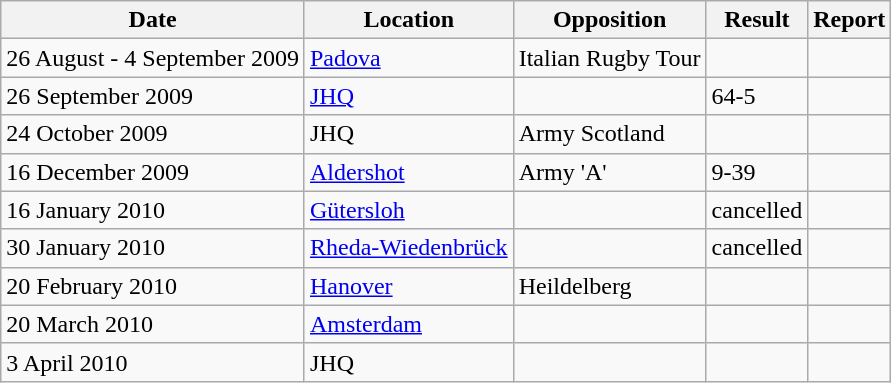<table class="wikitable">
<tr align="left">
<th>Date</th>
<th>Location</th>
<th>Opposition</th>
<th>Result</th>
<th>Report</th>
</tr>
<tr>
<td>26 August - 4 September 2009</td>
<td><a href='#'>Padova</a></td>
<td>Italian Rugby Tour</td>
<td></td>
<td></td>
</tr>
<tr>
<td>26 September 2009</td>
<td><a href='#'>JHQ</a></td>
<td></td>
<td>64-5</td>
<td></td>
</tr>
<tr>
<td>24 October 2009</td>
<td>JHQ</td>
<td>Army Scotland</td>
<td></td>
<td></td>
</tr>
<tr>
<td>16 December 2009</td>
<td><a href='#'>Aldershot</a></td>
<td>Army 'A'</td>
<td>9-39</td>
<td></td>
</tr>
<tr>
<td>16 January 2010</td>
<td><a href='#'>Gütersloh</a></td>
<td></td>
<td>cancelled</td>
<td></td>
</tr>
<tr>
<td>30 January 2010</td>
<td><a href='#'>Rheda-Wiedenbrück</a></td>
<td></td>
<td>cancelled</td>
<td></td>
</tr>
<tr>
<td>20 February 2010</td>
<td><a href='#'>Hanover</a></td>
<td>Heildelberg</td>
<td></td>
<td></td>
</tr>
<tr>
<td>20 March 2010</td>
<td><a href='#'>Amsterdam</a></td>
<td></td>
<td></td>
<td></td>
</tr>
<tr>
<td>3 April 2010</td>
<td>JHQ</td>
<td></td>
<td></td>
<td></td>
</tr>
</table>
